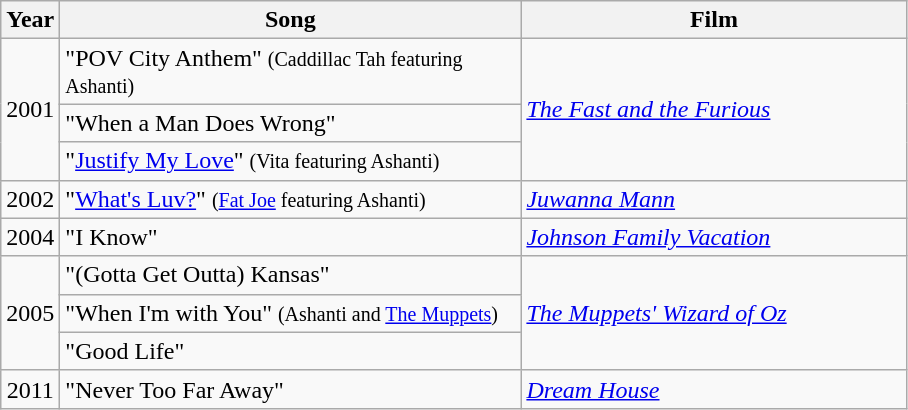<table class="wikitable">
<tr>
<th style="text-align:center;">Year</th>
<th style="text-align:center; width:300px;">Song</th>
<th style="text-align:center; width:250px;">Film</th>
</tr>
<tr>
<td style="text-align:center;" rowspan="3">2001</td>
<td>"POV City Anthem" <small>(Caddillac Tah featuring Ashanti)</small></td>
<td style="text-align:left;" rowspan="3"><em><a href='#'>The Fast and the Furious</a></em></td>
</tr>
<tr>
<td>"When a Man Does Wrong"</td>
</tr>
<tr>
<td>"<a href='#'>Justify My Love</a>" <small>(Vita featuring Ashanti)</small></td>
</tr>
<tr>
<td style="text-align:center;">2002</td>
<td>"<a href='#'>What's Luv?</a>" <small>(<a href='#'>Fat Joe</a> featuring Ashanti)</small></td>
<td style="text-align:left;"><em><a href='#'>Juwanna Mann</a></em></td>
</tr>
<tr>
<td style="text-align:center;">2004</td>
<td>"I Know" <small> </small></td>
<td style="text-align:left;"><em><a href='#'>Johnson Family Vacation</a></em></td>
</tr>
<tr>
<td style="text-align:center;" rowspan="3">2005</td>
<td>"(Gotta Get Outta) Kansas"</td>
<td style="text-align:left;" rowspan="3"><em><a href='#'>The Muppets' Wizard of Oz</a></em></td>
</tr>
<tr>
<td>"When I'm with You" <small>(Ashanti and <a href='#'>The Muppets</a>)</small></td>
</tr>
<tr>
<td>"Good Life"</td>
</tr>
<tr>
<td style="text-align:center;">2011</td>
<td>"Never Too Far Away"</td>
<td style="text-align:left;"><em><a href='#'>Dream House</a></em></td>
</tr>
</table>
